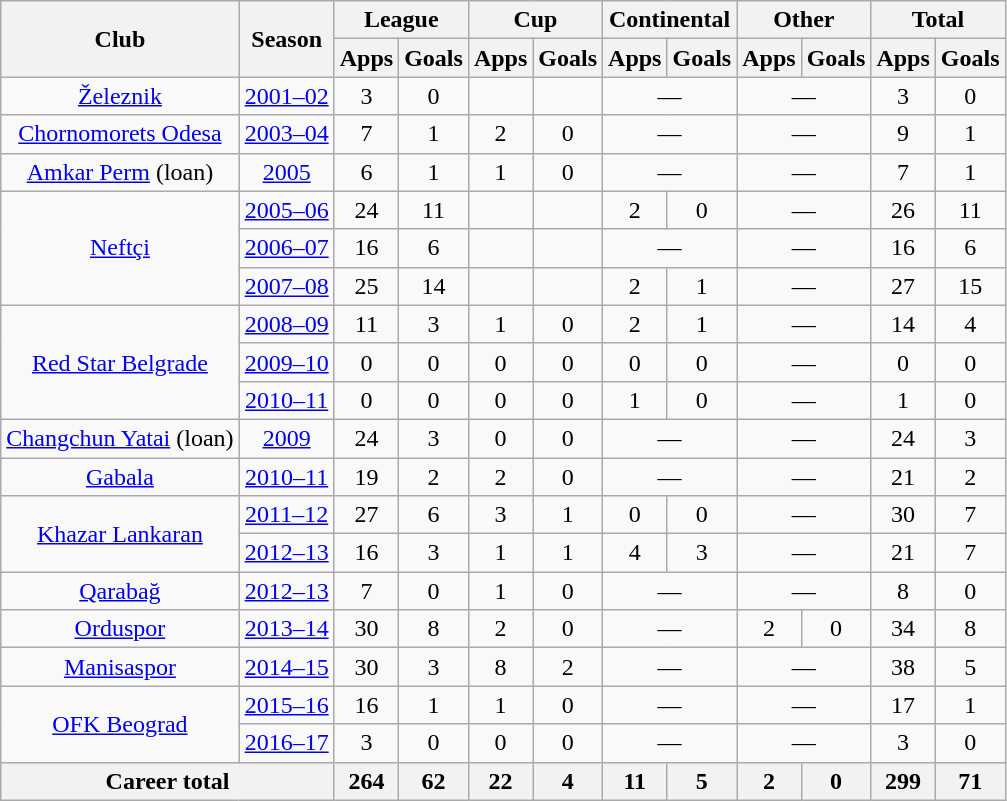<table class="wikitable" style="text-align:center">
<tr>
<th rowspan="2">Club</th>
<th rowspan="2">Season</th>
<th colspan="2">League</th>
<th colspan="2">Cup</th>
<th colspan="2">Continental</th>
<th colspan="2">Other</th>
<th colspan="2">Total</th>
</tr>
<tr>
<th>Apps</th>
<th>Goals</th>
<th>Apps</th>
<th>Goals</th>
<th>Apps</th>
<th>Goals</th>
<th>Apps</th>
<th>Goals</th>
<th>Apps</th>
<th>Goals</th>
</tr>
<tr>
<td><a href='#'>Železnik</a></td>
<td><a href='#'>2001–02</a></td>
<td>3</td>
<td>0</td>
<td></td>
<td></td>
<td colspan="2">—</td>
<td colspan="2">—</td>
<td>3</td>
<td>0</td>
</tr>
<tr>
<td><a href='#'>Chornomorets Odesa</a></td>
<td><a href='#'>2003–04</a></td>
<td>7</td>
<td>1</td>
<td>2</td>
<td>0</td>
<td colspan="2">—</td>
<td colspan="2">—</td>
<td>9</td>
<td>1</td>
</tr>
<tr>
<td><a href='#'>Amkar Perm</a> (loan)</td>
<td><a href='#'>2005</a></td>
<td>6</td>
<td>1</td>
<td>1</td>
<td>0</td>
<td colspan="2">—</td>
<td colspan="2">—</td>
<td>7</td>
<td>1</td>
</tr>
<tr>
<td rowspan="3"><a href='#'>Neftçi</a></td>
<td><a href='#'>2005–06</a></td>
<td>24</td>
<td>11</td>
<td></td>
<td></td>
<td>2</td>
<td>0</td>
<td colspan="2">—</td>
<td>26</td>
<td>11</td>
</tr>
<tr>
<td><a href='#'>2006–07</a></td>
<td>16</td>
<td>6</td>
<td></td>
<td></td>
<td colspan="2">—</td>
<td colspan="2">—</td>
<td>16</td>
<td>6</td>
</tr>
<tr>
<td><a href='#'>2007–08</a></td>
<td>25</td>
<td>14</td>
<td></td>
<td></td>
<td>2</td>
<td>1</td>
<td colspan="2">—</td>
<td>27</td>
<td>15</td>
</tr>
<tr>
<td rowspan="3"><a href='#'>Red Star Belgrade</a></td>
<td><a href='#'>2008–09</a></td>
<td>11</td>
<td>3</td>
<td>1</td>
<td>0</td>
<td>2</td>
<td>1</td>
<td colspan="2">—</td>
<td>14</td>
<td>4</td>
</tr>
<tr>
<td><a href='#'>2009–10</a></td>
<td>0</td>
<td>0</td>
<td>0</td>
<td>0</td>
<td>0</td>
<td>0</td>
<td colspan="2">—</td>
<td>0</td>
<td>0</td>
</tr>
<tr>
<td><a href='#'>2010–11</a></td>
<td>0</td>
<td>0</td>
<td>0</td>
<td>0</td>
<td>1</td>
<td>0</td>
<td colspan="2">—</td>
<td>1</td>
<td>0</td>
</tr>
<tr>
<td><a href='#'>Changchun Yatai</a> (loan)</td>
<td><a href='#'>2009</a></td>
<td>24</td>
<td>3</td>
<td>0</td>
<td>0</td>
<td colspan="2">—</td>
<td colspan="2">—</td>
<td>24</td>
<td>3</td>
</tr>
<tr>
<td><a href='#'>Gabala</a></td>
<td><a href='#'>2010–11</a></td>
<td>19</td>
<td>2</td>
<td>2</td>
<td>0</td>
<td colspan="2">—</td>
<td colspan="2">—</td>
<td>21</td>
<td>2</td>
</tr>
<tr>
<td rowspan="2"><a href='#'>Khazar Lankaran</a></td>
<td><a href='#'>2011–12</a></td>
<td>27</td>
<td>6</td>
<td>3</td>
<td>1</td>
<td>0</td>
<td>0</td>
<td colspan="2">—</td>
<td>30</td>
<td>7</td>
</tr>
<tr>
<td><a href='#'>2012–13</a></td>
<td>16</td>
<td>3</td>
<td>1</td>
<td>1</td>
<td>4</td>
<td>3</td>
<td colspan="2">—</td>
<td>21</td>
<td>7</td>
</tr>
<tr>
<td><a href='#'>Qarabağ</a></td>
<td><a href='#'>2012–13</a></td>
<td>7</td>
<td>0</td>
<td>1</td>
<td>0</td>
<td colspan="2">—</td>
<td colspan="2">—</td>
<td>8</td>
<td>0</td>
</tr>
<tr>
<td><a href='#'>Orduspor</a></td>
<td><a href='#'>2013–14</a></td>
<td>30</td>
<td>8</td>
<td>2</td>
<td>0</td>
<td colspan="2">—</td>
<td>2</td>
<td>0</td>
<td>34</td>
<td>8</td>
</tr>
<tr>
<td><a href='#'>Manisaspor</a></td>
<td><a href='#'>2014–15</a></td>
<td>30</td>
<td>3</td>
<td>8</td>
<td>2</td>
<td colspan="2">—</td>
<td colspan="2">—</td>
<td>38</td>
<td>5</td>
</tr>
<tr>
<td rowspan="2"><a href='#'>OFK Beograd</a></td>
<td><a href='#'>2015–16</a></td>
<td>16</td>
<td>1</td>
<td>1</td>
<td>0</td>
<td colspan="2">—</td>
<td colspan="2">—</td>
<td>17</td>
<td>1</td>
</tr>
<tr>
<td><a href='#'>2016–17</a></td>
<td>3</td>
<td>0</td>
<td>0</td>
<td>0</td>
<td colspan="2">—</td>
<td colspan="2">—</td>
<td>3</td>
<td>0</td>
</tr>
<tr>
<th colspan="2">Career total</th>
<th>264</th>
<th>62</th>
<th>22</th>
<th>4</th>
<th>11</th>
<th>5</th>
<th>2</th>
<th>0</th>
<th>299</th>
<th>71</th>
</tr>
</table>
